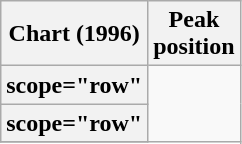<table class="wikitable sortable plainrowheaders">
<tr>
<th>Chart (1996)</th>
<th>Peak<br>position</th>
</tr>
<tr>
<th>scope="row" </th>
</tr>
<tr>
<th>scope="row" </th>
</tr>
<tr>
</tr>
</table>
